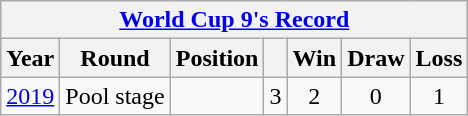<table class="wikitable" style="text-align: center;">
<tr>
<th colspan="9"><a href='#'>World Cup 9's Record</a></th>
</tr>
<tr>
<th>Year</th>
<th>Round</th>
<th>Position</th>
<th></th>
<th>Win</th>
<th>Draw</th>
<th>Loss</th>
</tr>
<tr>
<td> <a href='#'>2019</a></td>
<td>Pool stage</td>
<td></td>
<td>3</td>
<td>2</td>
<td>0</td>
<td>1</td>
</tr>
</table>
